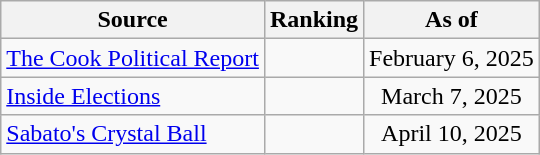<table class="wikitable" style="text-align:center">
<tr>
<th>Source</th>
<th>Ranking</th>
<th>As of</th>
</tr>
<tr>
<td align=left><a href='#'>The Cook Political Report</a></td>
<td></td>
<td>February 6, 2025</td>
</tr>
<tr>
<td align=left><a href='#'>Inside Elections</a></td>
<td></td>
<td>March 7, 2025</td>
</tr>
<tr>
<td align=left><a href='#'>Sabato's Crystal Ball</a></td>
<td></td>
<td>April 10, 2025</td>
</tr>
</table>
